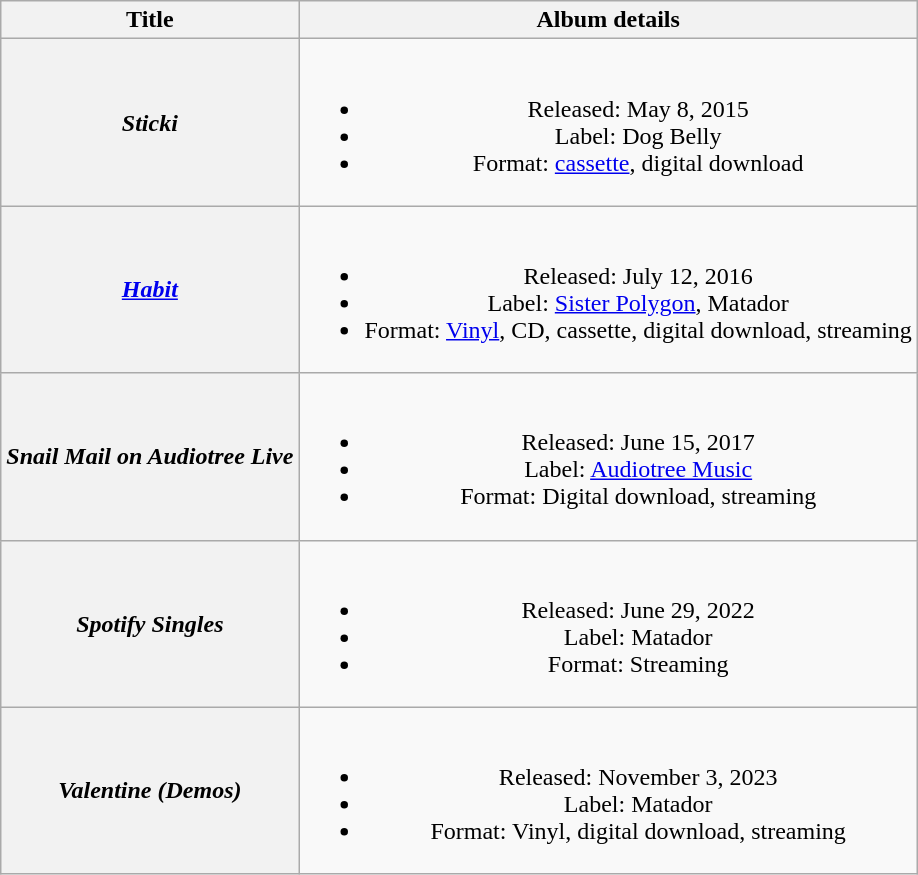<table class="wikitable plainrowheaders" style="text-align:center">
<tr>
<th scope="col" rowspan="1">Title</th>
<th scope="col" rowspan="1">Album details</th>
</tr>
<tr>
<th scope="row"><em>Sticki</em></th>
<td><br><ul><li>Released: May 8, 2015</li><li>Label: Dog Belly</li><li>Format: <a href='#'>cassette</a>, digital download</li></ul></td>
</tr>
<tr>
<th scope="row"><em><a href='#'>Habit</a></em></th>
<td><br><ul><li>Released: July 12, 2016</li><li>Label: <a href='#'>Sister Polygon</a>, Matador</li><li>Format: <a href='#'>Vinyl</a>, CD, cassette, digital download, streaming</li></ul></td>
</tr>
<tr>
<th scope="row"><em>Snail Mail on Audiotree Live</em></th>
<td><br><ul><li>Released: June 15, 2017</li><li>Label: <a href='#'>Audiotree Music</a></li><li>Format: Digital download, streaming</li></ul></td>
</tr>
<tr>
<th scope="row"><em>Spotify Singles</em></th>
<td><br><ul><li>Released: June 29, 2022</li><li>Label: Matador</li><li>Format: Streaming</li></ul></td>
</tr>
<tr>
<th scope="row"><em>Valentine (Demos)</em></th>
<td><br><ul><li>Released: November 3, 2023</li><li>Label: Matador</li><li>Format: Vinyl, digital download, streaming</li></ul></td>
</tr>
</table>
